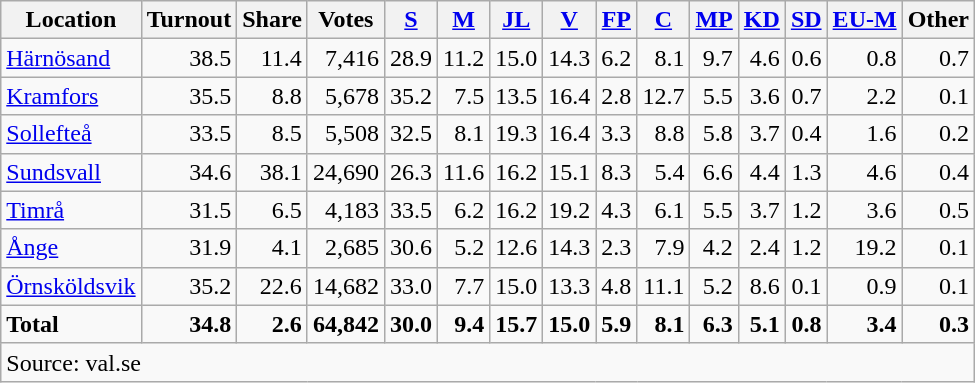<table class="wikitable sortable" style=text-align:right>
<tr>
<th>Location</th>
<th>Turnout</th>
<th>Share</th>
<th>Votes</th>
<th><a href='#'>S</a></th>
<th><a href='#'>M</a></th>
<th><a href='#'>JL</a></th>
<th><a href='#'>V</a></th>
<th><a href='#'>FP</a></th>
<th><a href='#'>C</a></th>
<th><a href='#'>MP</a></th>
<th><a href='#'>KD</a></th>
<th><a href='#'>SD</a></th>
<th><a href='#'>EU-M</a></th>
<th>Other</th>
</tr>
<tr>
<td align=left><a href='#'>Härnösand</a></td>
<td>38.5</td>
<td>11.4</td>
<td>7,416</td>
<td>28.9</td>
<td>11.2</td>
<td>15.0</td>
<td>14.3</td>
<td>6.2</td>
<td>8.1</td>
<td>9.7</td>
<td>4.6</td>
<td>0.6</td>
<td>0.8</td>
<td>0.7</td>
</tr>
<tr>
<td align=left><a href='#'>Kramfors</a></td>
<td>35.5</td>
<td>8.8</td>
<td>5,678</td>
<td>35.2</td>
<td>7.5</td>
<td>13.5</td>
<td>16.4</td>
<td>2.8</td>
<td>12.7</td>
<td>5.5</td>
<td>3.6</td>
<td>0.7</td>
<td>2.2</td>
<td>0.1</td>
</tr>
<tr>
<td align=left><a href='#'>Sollefteå</a></td>
<td>33.5</td>
<td>8.5</td>
<td>5,508</td>
<td>32.5</td>
<td>8.1</td>
<td>19.3</td>
<td>16.4</td>
<td>3.3</td>
<td>8.8</td>
<td>5.8</td>
<td>3.7</td>
<td>0.4</td>
<td>1.6</td>
<td>0.2</td>
</tr>
<tr>
<td align=left><a href='#'>Sundsvall</a></td>
<td>34.6</td>
<td>38.1</td>
<td>24,690</td>
<td>26.3</td>
<td>11.6</td>
<td>16.2</td>
<td>15.1</td>
<td>8.3</td>
<td>5.4</td>
<td>6.6</td>
<td>4.4</td>
<td>1.3</td>
<td>4.6</td>
<td>0.4</td>
</tr>
<tr>
<td align=left><a href='#'>Timrå</a></td>
<td>31.5</td>
<td>6.5</td>
<td>4,183</td>
<td>33.5</td>
<td>6.2</td>
<td>16.2</td>
<td>19.2</td>
<td>4.3</td>
<td>6.1</td>
<td>5.5</td>
<td>3.7</td>
<td>1.2</td>
<td>3.6</td>
<td>0.5</td>
</tr>
<tr>
<td align=left><a href='#'>Ånge</a></td>
<td>31.9</td>
<td>4.1</td>
<td>2,685</td>
<td>30.6</td>
<td>5.2</td>
<td>12.6</td>
<td>14.3</td>
<td>2.3</td>
<td>7.9</td>
<td>4.2</td>
<td>2.4</td>
<td>1.2</td>
<td>19.2</td>
<td>0.1</td>
</tr>
<tr>
<td align=left><a href='#'>Örnsköldsvik</a></td>
<td>35.2</td>
<td>22.6</td>
<td>14,682</td>
<td>33.0</td>
<td>7.7</td>
<td>15.0</td>
<td>13.3</td>
<td>4.8</td>
<td>11.1</td>
<td>5.2</td>
<td>8.6</td>
<td>0.1</td>
<td>0.9</td>
<td>0.1</td>
</tr>
<tr>
<td align=left><strong>Total</strong></td>
<td><strong>34.8</strong></td>
<td><strong>2.6</strong></td>
<td><strong>64,842</strong></td>
<td><strong>30.0</strong></td>
<td><strong>9.4</strong></td>
<td><strong>15.7</strong></td>
<td><strong>15.0</strong></td>
<td><strong>5.9</strong></td>
<td><strong>8.1</strong></td>
<td><strong>6.3</strong></td>
<td><strong>5.1</strong></td>
<td><strong>0.8</strong></td>
<td><strong>3.4</strong></td>
<td><strong>0.3</strong></td>
</tr>
<tr>
<td align=left colspan=15>Source: val.se </td>
</tr>
</table>
